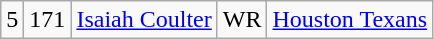<table class="wikitable" style="text-align:center">
<tr>
<td>5</td>
<td>171</td>
<td><a href='#'>Isaiah Coulter</a></td>
<td>WR</td>
<td><a href='#'>Houston Texans</a></td>
</tr>
</table>
